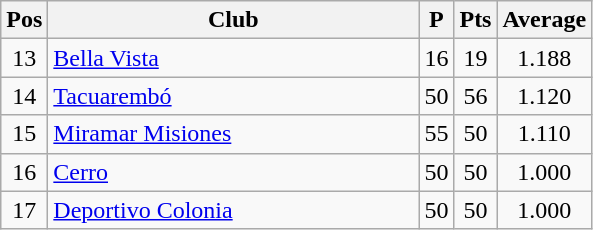<table class="wikitable" style="text-align:center;">
<tr>
<th>Pos</th>
<th style="width:15em">Club</th>
<th>P</th>
<th>Pts</th>
<th>Average</th>
</tr>
<tr>
<td>13</td>
<td align="left"><a href='#'>Bella Vista</a></td>
<td>16</td>
<td>19</td>
<td>1.188</td>
</tr>
<tr>
<td>14</td>
<td align="left"><a href='#'>Tacuarembó</a></td>
<td>50</td>
<td>56</td>
<td>1.120</td>
</tr>
<tr>
<td>15</td>
<td align="left"><a href='#'>Miramar Misiones</a></td>
<td>55</td>
<td>50</td>
<td>1.110</td>
</tr>
<tr>
<td>16</td>
<td align="left"><a href='#'>Cerro</a></td>
<td>50</td>
<td>50</td>
<td>1.000</td>
</tr>
<tr>
<td>17</td>
<td align="left"><a href='#'>Deportivo Colonia</a></td>
<td>50</td>
<td>50</td>
<td>1.000</td>
</tr>
</table>
